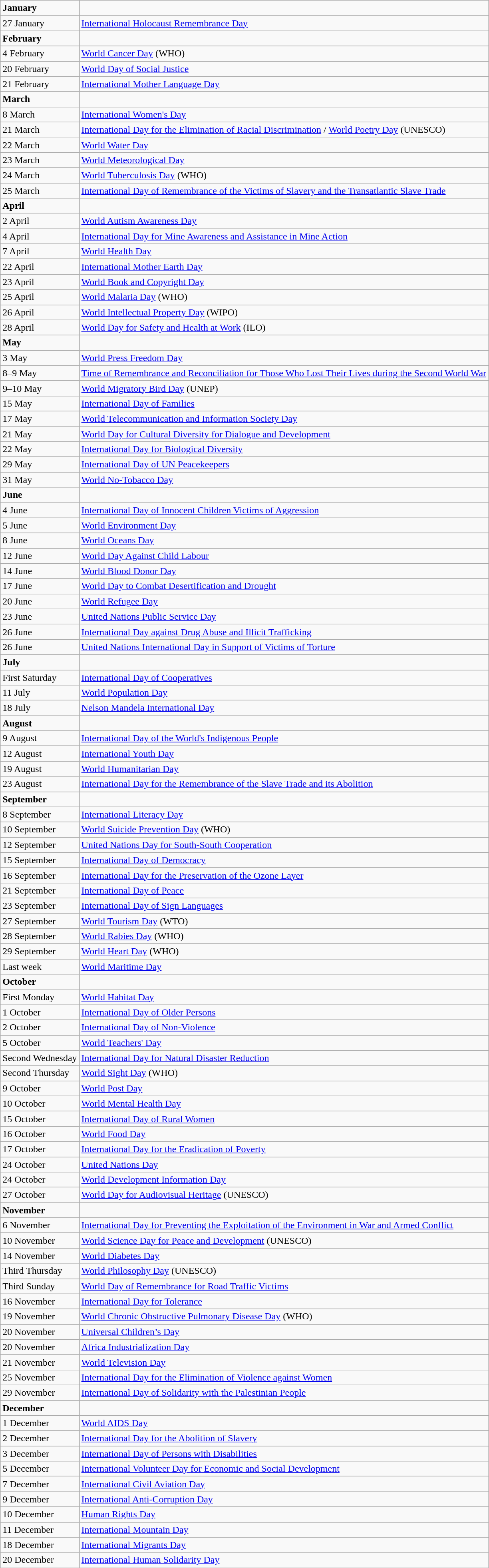<table class="wikitable">
<tr>
<td><strong>January</strong></td>
<td></td>
</tr>
<tr>
<td>27 January</td>
<td><a href='#'>International Holocaust Remembrance Day</a></td>
</tr>
<tr>
<td><strong>February</strong></td>
<td></td>
</tr>
<tr>
<td>4 February</td>
<td><a href='#'>World Cancer Day</a> (WHO)</td>
</tr>
<tr>
<td>20 February</td>
<td><a href='#'>World Day of Social Justice</a></td>
</tr>
<tr>
<td>21 February</td>
<td><a href='#'>International Mother Language Day</a></td>
</tr>
<tr>
<td><strong>March</strong></td>
<td></td>
</tr>
<tr>
<td>8 March</td>
<td><a href='#'>International Women's Day</a></td>
</tr>
<tr>
<td>21 March</td>
<td><a href='#'>International Day for the Elimination of Racial Discrimination</a> / <a href='#'>World Poetry Day</a> (UNESCO)</td>
</tr>
<tr>
<td>22 March</td>
<td><a href='#'>World Water Day</a></td>
</tr>
<tr>
<td>23 March</td>
<td><a href='#'>World Meteorological Day</a></td>
</tr>
<tr>
<td>24 March</td>
<td><a href='#'>World Tuberculosis Day</a> (WHO)</td>
</tr>
<tr>
<td>25 March</td>
<td><a href='#'>International Day of Remembrance of the Victims of Slavery and the Transatlantic Slave Trade</a></td>
</tr>
<tr>
<td><strong>April</strong></td>
<td></td>
</tr>
<tr>
<td>2 April</td>
<td><a href='#'>World Autism Awareness Day</a></td>
</tr>
<tr>
<td>4 April</td>
<td><a href='#'>International Day for Mine Awareness and Assistance in Mine Action</a></td>
</tr>
<tr>
<td>7 April</td>
<td><a href='#'>World Health Day</a></td>
</tr>
<tr>
<td>22 April</td>
<td><a href='#'>International Mother Earth Day</a></td>
</tr>
<tr>
<td>23 April</td>
<td><a href='#'>World Book and Copyright Day</a></td>
</tr>
<tr>
<td>25 April</td>
<td><a href='#'>World Malaria Day</a> (WHO)</td>
</tr>
<tr>
<td>26 April</td>
<td><a href='#'>World Intellectual Property Day</a> (WIPO)</td>
</tr>
<tr>
<td>28 April</td>
<td><a href='#'>World Day for Safety and Health at Work</a> (ILO)</td>
</tr>
<tr>
<td><strong>May</strong></td>
<td></td>
</tr>
<tr>
<td>3 May</td>
<td><a href='#'>World Press Freedom Day</a></td>
</tr>
<tr>
<td>8–9 May</td>
<td><a href='#'>Time of Remembrance and Reconciliation for Those Who Lost Their Lives during the Second World War</a></td>
</tr>
<tr>
<td>9–10 May</td>
<td><a href='#'>World Migratory Bird Day</a> (UNEP)</td>
</tr>
<tr>
<td>15 May</td>
<td><a href='#'>International Day of Families</a></td>
</tr>
<tr>
<td>17 May</td>
<td><a href='#'>World Telecommunication and Information Society Day</a></td>
</tr>
<tr>
<td>21 May</td>
<td><a href='#'>World Day for Cultural Diversity for Dialogue and Development</a></td>
</tr>
<tr>
<td>22 May</td>
<td><a href='#'>International Day for Biological Diversity</a></td>
</tr>
<tr>
<td>29 May</td>
<td><a href='#'>International Day of UN Peacekeepers</a></td>
</tr>
<tr>
<td>31 May</td>
<td><a href='#'>World No-Tobacco Day</a></td>
</tr>
<tr>
<td><strong>June</strong></td>
<td></td>
</tr>
<tr>
<td>4 June</td>
<td><a href='#'>International Day of Innocent Children Victims of Aggression</a></td>
</tr>
<tr>
<td>5 June</td>
<td><a href='#'>World Environment Day</a></td>
</tr>
<tr>
<td>8 June</td>
<td><a href='#'>World Oceans Day</a></td>
</tr>
<tr>
<td>12 June</td>
<td><a href='#'>World Day Against Child Labour</a></td>
</tr>
<tr>
<td>14 June</td>
<td><a href='#'>World Blood Donor Day</a></td>
</tr>
<tr>
<td>17 June</td>
<td><a href='#'>World Day to Combat Desertification and Drought</a></td>
</tr>
<tr>
<td>20 June</td>
<td><a href='#'>World Refugee Day</a></td>
</tr>
<tr>
<td>23 June</td>
<td><a href='#'>United Nations Public Service Day</a></td>
</tr>
<tr>
<td>26 June</td>
<td><a href='#'>International Day against Drug Abuse and Illicit Trafficking</a></td>
</tr>
<tr>
<td>26 June</td>
<td><a href='#'>United Nations International Day in Support of Victims of Torture</a></td>
</tr>
<tr>
<td><strong>July</strong></td>
<td></td>
</tr>
<tr>
<td>First Saturday</td>
<td><a href='#'>International Day of Cooperatives</a></td>
</tr>
<tr>
<td>11 July</td>
<td><a href='#'>World Population Day</a></td>
</tr>
<tr>
<td>18 July</td>
<td><a href='#'>Nelson Mandela International Day</a></td>
</tr>
<tr>
<td><strong>August</strong></td>
<td></td>
</tr>
<tr>
<td>9 August</td>
<td><a href='#'>International Day of the World's Indigenous People</a></td>
</tr>
<tr>
<td>12 August</td>
<td><a href='#'>International Youth Day</a></td>
</tr>
<tr>
<td>19 August</td>
<td><a href='#'>World Humanitarian Day</a></td>
</tr>
<tr>
<td>23 August</td>
<td><a href='#'>International Day for the Remembrance of the Slave Trade and its Abolition</a></td>
</tr>
<tr>
<td><strong>September</strong></td>
<td></td>
</tr>
<tr>
<td>8 September</td>
<td><a href='#'>International Literacy Day</a></td>
</tr>
<tr>
<td>10 September</td>
<td><a href='#'>World Suicide Prevention Day</a> (WHO)</td>
</tr>
<tr>
<td>12 September</td>
<td><a href='#'>United Nations Day for South-South Cooperation</a></td>
</tr>
<tr>
<td>15 September</td>
<td><a href='#'>International Day of Democracy</a></td>
</tr>
<tr>
<td>16 September</td>
<td><a href='#'>International Day for the Preservation of the Ozone Layer</a></td>
</tr>
<tr>
<td>21 September</td>
<td><a href='#'>International Day of Peace</a></td>
</tr>
<tr>
<td>23 September</td>
<td><a href='#'>International Day of Sign Languages</a></td>
</tr>
<tr>
<td>27 September</td>
<td><a href='#'>World Tourism Day</a> (WTO)</td>
</tr>
<tr>
<td>28 September</td>
<td><a href='#'>World Rabies Day</a> (WHO)</td>
</tr>
<tr>
<td>29 September</td>
<td><a href='#'>World Heart Day</a> (WHO)</td>
</tr>
<tr>
<td>Last week</td>
<td><a href='#'>World Maritime Day</a></td>
</tr>
<tr>
<td><strong>October</strong></td>
<td></td>
</tr>
<tr>
<td>First Monday</td>
<td><a href='#'>World Habitat Day</a></td>
</tr>
<tr>
<td>1 October</td>
<td><a href='#'>International Day of Older Persons</a></td>
</tr>
<tr>
<td>2 October</td>
<td><a href='#'>International Day of Non-Violence</a></td>
</tr>
<tr>
<td>5 October</td>
<td><a href='#'>World Teachers' Day</a></td>
</tr>
<tr>
<td>Second Wednesday</td>
<td><a href='#'>International Day for Natural Disaster Reduction</a></td>
</tr>
<tr>
<td>Second Thursday</td>
<td><a href='#'>World Sight Day</a> (WHO)</td>
</tr>
<tr>
<td>9 October</td>
<td><a href='#'>World Post Day</a></td>
</tr>
<tr>
<td>10 October</td>
<td><a href='#'>World Mental Health Day</a></td>
</tr>
<tr>
<td>15 October</td>
<td><a href='#'>International Day of Rural Women</a></td>
</tr>
<tr>
<td>16 October</td>
<td><a href='#'>World Food Day</a></td>
</tr>
<tr>
<td>17 October</td>
<td><a href='#'>International Day for the Eradication of Poverty</a></td>
</tr>
<tr>
<td>24 October</td>
<td><a href='#'>United Nations Day</a></td>
</tr>
<tr>
<td>24 October</td>
<td><a href='#'>World Development Information Day</a></td>
</tr>
<tr>
<td>27 October</td>
<td><a href='#'>World Day for Audiovisual Heritage</a> (UNESCO)</td>
</tr>
<tr>
<td><strong>November</strong></td>
<td></td>
</tr>
<tr>
<td>6 November</td>
<td><a href='#'>International Day for Preventing the Exploitation of the Environment in War and Armed Conflict</a></td>
</tr>
<tr>
<td>10 November</td>
<td><a href='#'>World Science Day for Peace and Development</a> (UNESCO)</td>
</tr>
<tr>
<td>14 November</td>
<td><a href='#'>World Diabetes Day</a></td>
</tr>
<tr>
<td>Third Thursday</td>
<td><a href='#'>World Philosophy Day</a> (UNESCO)</td>
</tr>
<tr>
<td>Third Sunday</td>
<td><a href='#'>World Day of Remembrance for Road Traffic Victims</a></td>
</tr>
<tr>
<td>16 November</td>
<td><a href='#'>International Day for Tolerance</a></td>
</tr>
<tr>
<td>19 November</td>
<td><a href='#'>World Chronic Obstructive Pulmonary Disease Day</a> (WHO)</td>
</tr>
<tr>
<td>20 November</td>
<td><a href='#'>Universal Children’s Day</a></td>
</tr>
<tr>
<td>20 November</td>
<td><a href='#'>Africa Industrialization Day</a></td>
</tr>
<tr>
<td>21 November</td>
<td><a href='#'>World Television Day</a></td>
</tr>
<tr>
<td>25 November</td>
<td><a href='#'>International Day for the Elimination of Violence against Women</a></td>
</tr>
<tr>
<td>29 November</td>
<td><a href='#'>International Day of Solidarity with the Palestinian People</a></td>
</tr>
<tr>
<td><strong>December</strong></td>
<td></td>
</tr>
<tr>
<td>1 December</td>
<td><a href='#'>World AIDS Day</a></td>
</tr>
<tr>
<td>2 December</td>
<td><a href='#'>International Day for the Abolition of Slavery</a></td>
</tr>
<tr>
<td>3 December</td>
<td><a href='#'>International Day of Persons with Disabilities</a></td>
</tr>
<tr>
<td>5 December</td>
<td><a href='#'>International Volunteer Day for Economic and Social Development</a></td>
</tr>
<tr>
<td>7 December</td>
<td><a href='#'>International Civil Aviation Day</a></td>
</tr>
<tr>
<td>9 December</td>
<td><a href='#'>International Anti-Corruption Day</a></td>
</tr>
<tr>
<td>10 December</td>
<td><a href='#'>Human Rights Day</a></td>
</tr>
<tr>
<td>11 December</td>
<td><a href='#'>International Mountain Day</a></td>
</tr>
<tr>
<td>18 December</td>
<td><a href='#'>International Migrants Day</a></td>
</tr>
<tr>
<td>20 December</td>
<td><a href='#'>International Human Solidarity Day</a></td>
</tr>
</table>
